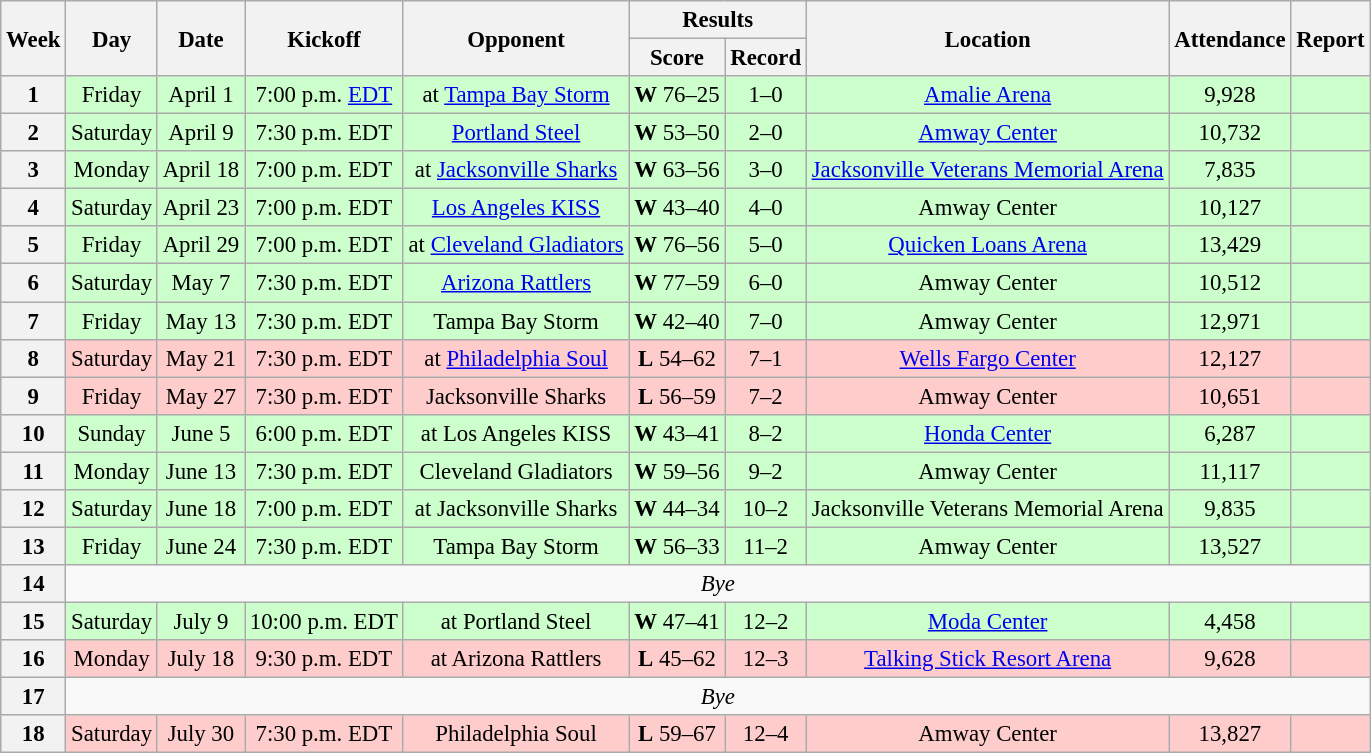<table class="wikitable" style="font-size: 95%;">
<tr>
<th rowspan=2>Week</th>
<th rowspan=2>Day</th>
<th rowspan=2>Date</th>
<th rowspan=2>Kickoff</th>
<th rowspan=2>Opponent</th>
<th colspan=2>Results</th>
<th rowspan=2>Location</th>
<th rowspan=2>Attendance</th>
<th rowspan=2>Report</th>
</tr>
<tr>
<th>Score</th>
<th>Record</th>
</tr>
<tr style= background:#ccffcc>
<th align="center"><strong>1</strong></th>
<td align="center">Friday</td>
<td align="center">April 1</td>
<td align="center">7:00 p.m. <a href='#'>EDT</a></td>
<td align="center">at <a href='#'>Tampa Bay Storm</a></td>
<td align="center"><strong>W</strong> 76–25</td>
<td align="center">1–0</td>
<td align="center"><a href='#'>Amalie Arena</a></td>
<td align="center">9,928</td>
<td align="center"></td>
</tr>
<tr style= background:#ccffcc>
<th align="center"><strong>2</strong></th>
<td align="center">Saturday</td>
<td align="center">April 9</td>
<td align="center">7:30 p.m. EDT</td>
<td align="center"><a href='#'>Portland Steel</a></td>
<td align="center"><strong>W</strong> 53–50</td>
<td align="center">2–0</td>
<td align="center"><a href='#'>Amway Center</a></td>
<td align="center">10,732</td>
<td align="center"></td>
</tr>
<tr style= background:#ccffcc>
<th align="center"><strong>3</strong></th>
<td align="center">Monday</td>
<td align="center">April 18</td>
<td align="center">7:00 p.m. EDT</td>
<td align="center">at <a href='#'>Jacksonville Sharks</a></td>
<td align="center"><strong>W</strong> 63–56</td>
<td align="center">3–0</td>
<td align="center"><a href='#'>Jacksonville Veterans Memorial Arena</a></td>
<td align="center">7,835</td>
<td align="center"></td>
</tr>
<tr style= background:#ccffcc>
<th align="center"><strong>4</strong></th>
<td align="center">Saturday</td>
<td align="center">April 23</td>
<td align="center">7:00 p.m. EDT</td>
<td align="center"><a href='#'>Los Angeles KISS</a></td>
<td align="center"><strong>W</strong> 43–40</td>
<td align="center">4–0</td>
<td align="center">Amway Center</td>
<td align="center">10,127</td>
<td align="center"></td>
</tr>
<tr style= background:#ccffcc>
<th align="center"><strong>5</strong></th>
<td align="center">Friday</td>
<td align="center">April 29</td>
<td align="center">7:00 p.m. EDT</td>
<td align="center">at <a href='#'>Cleveland Gladiators</a></td>
<td align="center"><strong>W</strong> 76–56</td>
<td align="center">5–0</td>
<td align="center"><a href='#'>Quicken Loans Arena</a></td>
<td align="center">13,429</td>
<td align="center"></td>
</tr>
<tr style= background:#ccffcc>
<th align="center"><strong>6</strong></th>
<td align="center">Saturday</td>
<td align="center">May 7</td>
<td align="center">7:30 p.m. EDT</td>
<td align="center"><a href='#'>Arizona Rattlers</a></td>
<td align="center"><strong>W</strong> 77–59</td>
<td align="center">6–0</td>
<td align="center">Amway Center</td>
<td align="center">10,512</td>
<td align="center"></td>
</tr>
<tr style= background:#ccffcc>
<th align="center"><strong>7</strong></th>
<td align="center">Friday</td>
<td align="center">May 13</td>
<td align="center">7:30 p.m. EDT</td>
<td align="center">Tampa Bay Storm</td>
<td align="center"><strong>W</strong> 42–40</td>
<td align="center">7–0</td>
<td align="center">Amway Center</td>
<td align="center">12,971</td>
<td align="center"></td>
</tr>
<tr style= background:#ffcccc>
<th align="center"><strong>8</strong></th>
<td align="center">Saturday</td>
<td align="center">May 21</td>
<td align="center">7:30 p.m. EDT</td>
<td align="center">at <a href='#'>Philadelphia Soul</a></td>
<td align="center"><strong>L</strong> 54–62</td>
<td align="center">7–1</td>
<td align="center"><a href='#'>Wells Fargo Center</a></td>
<td align="center">12,127</td>
<td align="center"></td>
</tr>
<tr style= background:#ffcccc>
<th align="center"><strong>9</strong></th>
<td align="center">Friday</td>
<td align="center">May 27</td>
<td align="center">7:30 p.m. EDT</td>
<td align="center">Jacksonville Sharks</td>
<td align="center"><strong>L</strong> 56–59</td>
<td align="center">7–2</td>
<td align="center">Amway Center</td>
<td align="center">10,651</td>
<td align="center"></td>
</tr>
<tr style= background:#ccffcc>
<th align="center"><strong>10</strong></th>
<td align="center">Sunday</td>
<td align="center">June 5</td>
<td align="center">6:00 p.m. EDT</td>
<td align="center">at Los Angeles KISS</td>
<td align="center"><strong>W</strong> 43–41</td>
<td align="center">8–2</td>
<td align="center"><a href='#'>Honda Center</a></td>
<td align="center">6,287</td>
<td align="center"></td>
</tr>
<tr style= background:#ccffcc>
<th align="center"><strong>11</strong></th>
<td align="center">Monday</td>
<td align="center">June 13</td>
<td align="center">7:30 p.m. EDT</td>
<td align="center">Cleveland Gladiators</td>
<td align="center"><strong>W</strong> 59–56</td>
<td align="center">9–2</td>
<td align="center">Amway Center</td>
<td align="center">11,117</td>
<td align="center"></td>
</tr>
<tr style= background:#ccffcc>
<th align="center"><strong>12</strong></th>
<td align="center">Saturday</td>
<td align="center">June 18</td>
<td align="center">7:00 p.m. EDT</td>
<td align="center">at Jacksonville Sharks</td>
<td align="center"><strong>W</strong> 44–34</td>
<td align="center">10–2</td>
<td align="center">Jacksonville Veterans Memorial Arena</td>
<td align="center">9,835</td>
<td align="center"></td>
</tr>
<tr style= background:#ccffcc>
<th align="center"><strong>13</strong></th>
<td align="center">Friday</td>
<td align="center">June 24</td>
<td align="center">7:30 p.m. EDT</td>
<td align="center">Tampa Bay Storm</td>
<td align="center"><strong>W</strong> 56–33</td>
<td align="center">11–2</td>
<td align="center">Amway Center</td>
<td align="center">13,527</td>
<td align="center"></td>
</tr>
<tr style=>
<th align="center"><strong>14</strong></th>
<td colspan=9 align="center" valign="middle"><em>Bye</em></td>
</tr>
<tr style= background:#ccffcc>
<th align="center"><strong>15</strong></th>
<td align="center">Saturday</td>
<td align="center">July 9</td>
<td align="center">10:00 p.m. EDT</td>
<td align="center">at Portland Steel</td>
<td align="center"><strong>W</strong> 47–41</td>
<td align="center">12–2</td>
<td align="center"><a href='#'>Moda Center</a></td>
<td align="center">4,458</td>
<td align="center"></td>
</tr>
<tr style= background:#ffcccc>
<th align="center"><strong>16</strong></th>
<td align="center">Monday</td>
<td align="center">July 18</td>
<td align="center">9:30 p.m. EDT</td>
<td align="center">at Arizona Rattlers</td>
<td align="center"><strong>L</strong> 45–62</td>
<td align="center">12–3</td>
<td align="center"><a href='#'>Talking Stick Resort Arena</a></td>
<td align="center">9,628</td>
<td align="center"></td>
</tr>
<tr style=>
<th align="center"><strong>17</strong></th>
<td colspan=9 align="center" valign="middle"><em>Bye</em></td>
</tr>
<tr style= background:#ffcccc>
<th align="center"><strong>18</strong></th>
<td align="center">Saturday</td>
<td align="center">July 30</td>
<td align="center">7:30 p.m. EDT</td>
<td align="center">Philadelphia Soul</td>
<td align="center"><strong>L</strong> 59–67</td>
<td align="center">12–4</td>
<td align="center">Amway Center</td>
<td align="center">13,827</td>
<td align="center"></td>
</tr>
</table>
